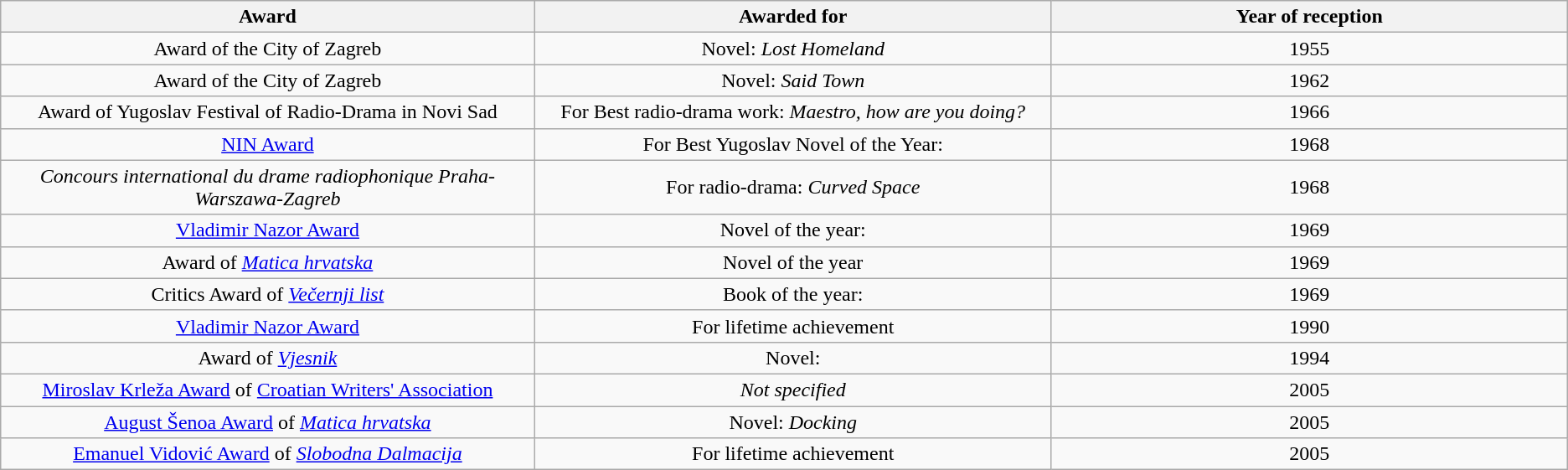<table class="wikitable" style="text-align:center;">
<tr>
<th width="7%">Award</th>
<th width="7%">Awarded for</th>
<th width="7%">Year of reception</th>
</tr>
<tr>
<td>Award of the City of Zagreb</td>
<td>Novel: <em>Lost Homeland</em></td>
<td>1955</td>
</tr>
<tr>
<td>Award of the City of Zagreb</td>
<td>Novel: <em>Said Town</em></td>
<td>1962</td>
</tr>
<tr>
<td>Award of Yugoslav Festival of Radio-Drama in Novi Sad</td>
<td>For Best radio-drama work: <em>Maestro, how are you doing?</em></td>
<td>1966</td>
</tr>
<tr>
<td><a href='#'>NIN Award</a></td>
<td>For Best Yugoslav Novel of the Year: <em></em></td>
<td>1968</td>
</tr>
<tr>
<td><em>Concours international du drame radiophonique Praha-Warszawa-Zagreb</em></td>
<td>For radio-drama: <em>Curved Space</em></td>
<td>1968</td>
</tr>
<tr>
<td><a href='#'>Vladimir Nazor Award</a></td>
<td>Novel of the year: <em></em></td>
<td>1969</td>
</tr>
<tr>
<td>Award of <em><a href='#'>Matica hrvatska</a></em></td>
<td>Novel of the year <em></em></td>
<td>1969</td>
</tr>
<tr>
<td>Critics Award of <em><a href='#'>Večernji list</a></em></td>
<td>Book of the year:<em></em></td>
<td>1969</td>
</tr>
<tr>
<td><a href='#'>Vladimir Nazor Award</a></td>
<td>For lifetime achievement</td>
<td>1990</td>
</tr>
<tr>
<td>Award of <em><a href='#'>Vjesnik</a></em></td>
<td>Novel: <em></em></td>
<td>1994</td>
</tr>
<tr>
<td><a href='#'>Miroslav Krleža Award</a> of <a href='#'>Croatian Writers' Association</a></td>
<td><em>Not specified</em></td>
<td>2005</td>
</tr>
<tr>
<td><a href='#'>August Šenoa Award</a> of <em><a href='#'>Matica hrvatska</a></em></td>
<td>Novel: <em>Docking</em></td>
<td>2005</td>
</tr>
<tr>
<td><a href='#'>Emanuel Vidović Award</a> of <em><a href='#'>Slobodna Dalmacija</a></em></td>
<td>For lifetime achievement</td>
<td>2005</td>
</tr>
</table>
